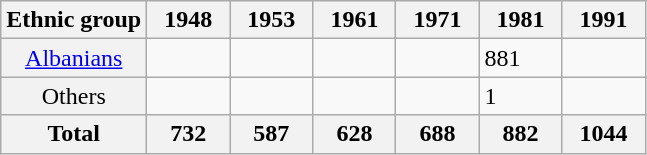<table class="wikitable" border="1">
<tr>
<th>Ethnic group</th>
<th style=width:3em>1948</th>
<th style=width:3em>1953</th>
<th style=width:3em>1961</th>
<th style=width:3em>1971</th>
<th style=width:3em>1981</th>
<th style=width:3em>1991</th>
</tr>
<tr>
<th style=font-weight:300><a href='#'>Albanians</a></th>
<td></td>
<td></td>
<td></td>
<td></td>
<td>881</td>
<td></td>
</tr>
<tr>
<th style=font-weight:300>Others</th>
<td></td>
<td></td>
<td></td>
<td></td>
<td>1</td>
<td></td>
</tr>
<tr>
<th>Total</th>
<th>732</th>
<th>587</th>
<th>628</th>
<th>688</th>
<th>882 </th>
<th>1044</th>
</tr>
</table>
